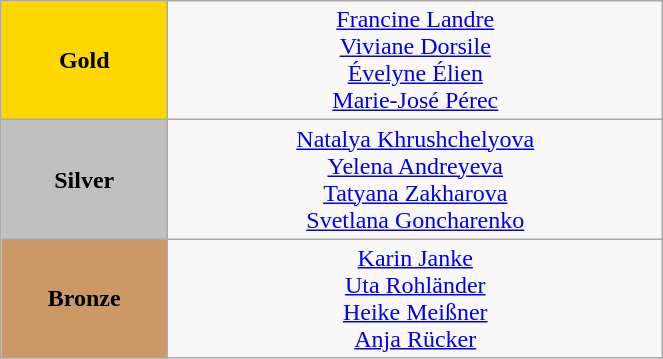<table class="wikitable" style="text-align:center; " width="35%">
<tr>
<td bgcolor="gold"><strong>Gold</strong></td>
<td><a href='#'>Francine Landre</a><br><a href='#'>Viviane Dorsile</a><br><a href='#'>Évelyne Élien</a><br><a href='#'>Marie-José Pérec</a><br><small><em></em></small></td>
</tr>
<tr>
<td bgcolor="silver"><strong>Silver</strong></td>
<td><a href='#'>Natalya Khrushchelyova</a><br><a href='#'>Yelena Andreyeva</a><br><a href='#'>Tatyana Zakharova</a><br><a href='#'>Svetlana Goncharenko</a><br><small><em></em></small></td>
</tr>
<tr>
<td bgcolor="CC9966"><strong>Bronze</strong></td>
<td><a href='#'>Karin Janke</a><br><a href='#'>Uta Rohländer</a><br><a href='#'>Heike Meißner</a><br><a href='#'>Anja Rücker</a><br><small><em></em></small></td>
</tr>
</table>
